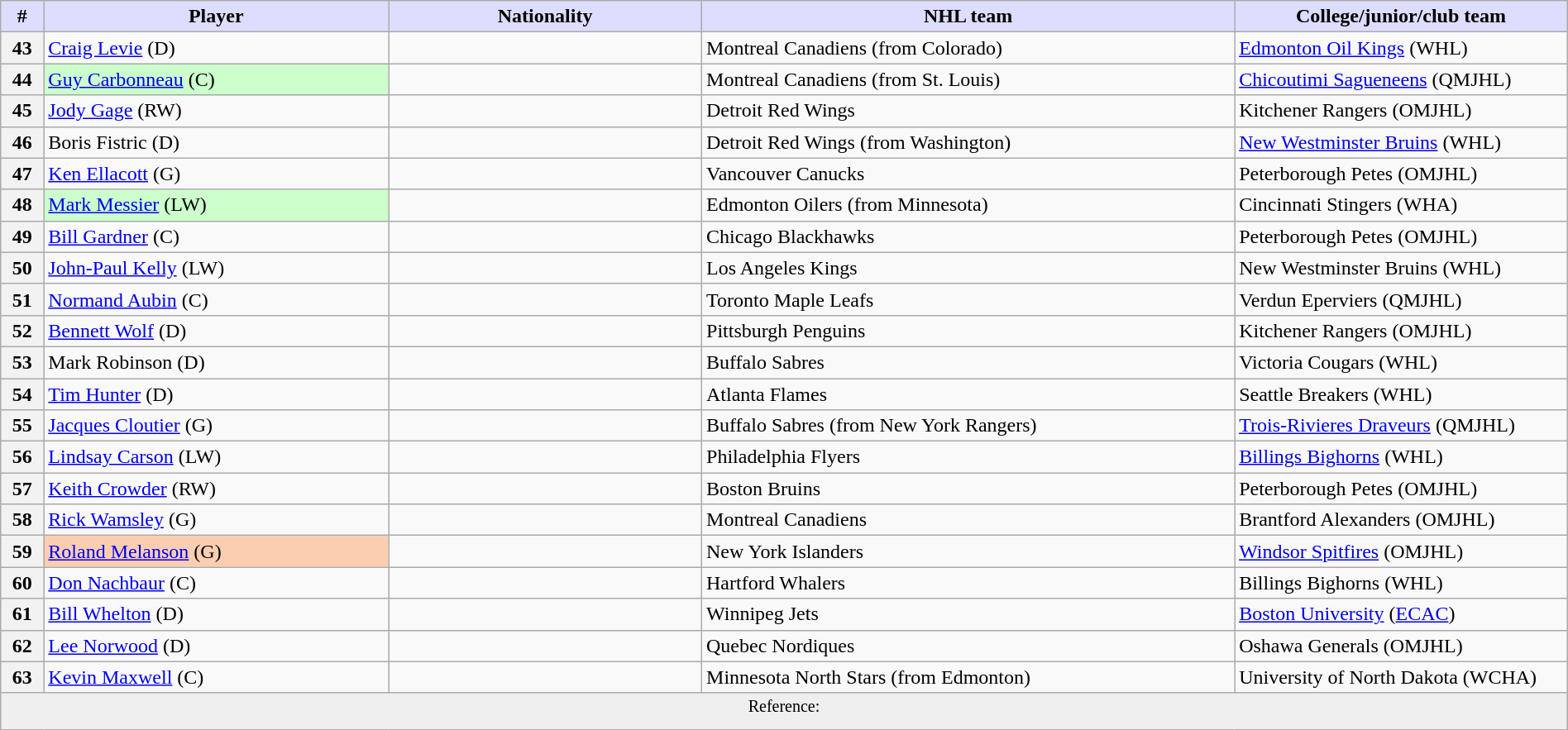<table class="wikitable" style="width: 100%">
<tr>
<th style="background:#ddf; width:2.75%;">#</th>
<th style="background:#ddf; width:22.0%;">Player</th>
<th style="background:#ddf; width:20.0%;">Nationality</th>
<th style="background:#ddf; width:34.0%;">NHL team</th>
<th style="background:#ddf; width:100.0%;">College/junior/club team</th>
</tr>
<tr>
<th>43</th>
<td><a href='#'>Craig Levie</a> (D)</td>
<td></td>
<td>Montreal Canadiens (from Colorado)</td>
<td><a href='#'>Edmonton Oil Kings</a> (WHL)</td>
</tr>
<tr>
<th>44</th>
<td bgcolor="#CCFFCC"><a href='#'>Guy Carbonneau</a> (C)</td>
<td></td>
<td>Montreal Canadiens (from St. Louis)</td>
<td><a href='#'>Chicoutimi Sagueneens</a> (QMJHL)</td>
</tr>
<tr>
<th>45</th>
<td><a href='#'>Jody Gage</a> (RW)</td>
<td></td>
<td>Detroit Red Wings</td>
<td>Kitchener Rangers (OMJHL)</td>
</tr>
<tr>
<th>46</th>
<td>Boris Fistric (D)</td>
<td></td>
<td>Detroit Red Wings (from Washington)</td>
<td><a href='#'>New Westminster Bruins</a> (WHL)</td>
</tr>
<tr>
<th>47</th>
<td><a href='#'>Ken Ellacott</a> (G)</td>
<td></td>
<td>Vancouver Canucks</td>
<td>Peterborough Petes (OMJHL)</td>
</tr>
<tr>
<th>48</th>
<td bgcolor="#CCFFCC"><a href='#'>Mark Messier</a> (LW)</td>
<td></td>
<td>Edmonton Oilers (from Minnesota)</td>
<td>Cincinnati Stingers (WHA)</td>
</tr>
<tr>
<th>49</th>
<td><a href='#'>Bill Gardner</a> (C)</td>
<td></td>
<td>Chicago Blackhawks</td>
<td>Peterborough Petes (OMJHL)</td>
</tr>
<tr>
<th>50</th>
<td><a href='#'>John-Paul Kelly</a> (LW)</td>
<td></td>
<td>Los Angeles Kings</td>
<td>New Westminster Bruins (WHL)</td>
</tr>
<tr>
<th>51</th>
<td><a href='#'>Normand Aubin</a> (C)</td>
<td></td>
<td>Toronto Maple Leafs</td>
<td>Verdun Eperviers (QMJHL)</td>
</tr>
<tr>
<th>52</th>
<td><a href='#'>Bennett Wolf</a> (D)</td>
<td></td>
<td>Pittsburgh Penguins</td>
<td>Kitchener Rangers (OMJHL)</td>
</tr>
<tr>
<th>53</th>
<td>Mark Robinson (D)</td>
<td></td>
<td>Buffalo Sabres</td>
<td>Victoria Cougars (WHL)</td>
</tr>
<tr>
<th>54</th>
<td><a href='#'>Tim Hunter</a> (D)</td>
<td></td>
<td>Atlanta Flames</td>
<td>Seattle Breakers (WHL)</td>
</tr>
<tr>
<th>55</th>
<td><a href='#'>Jacques Cloutier</a> (G)</td>
<td></td>
<td>Buffalo Sabres (from New York Rangers)</td>
<td><a href='#'>Trois-Rivieres Draveurs</a> (QMJHL)</td>
</tr>
<tr>
<th>56</th>
<td><a href='#'>Lindsay Carson</a> (LW)</td>
<td></td>
<td>Philadelphia Flyers</td>
<td><a href='#'>Billings Bighorns</a> (WHL)</td>
</tr>
<tr>
<th>57</th>
<td><a href='#'>Keith Crowder</a> (RW)</td>
<td></td>
<td>Boston Bruins</td>
<td>Peterborough Petes (OMJHL)</td>
</tr>
<tr>
<th>58</th>
<td><a href='#'>Rick Wamsley</a> (G)</td>
<td></td>
<td>Montreal Canadiens</td>
<td>Brantford Alexanders (OMJHL)</td>
</tr>
<tr>
<th>59</th>
<td bgcolor="#FBCEB1"><a href='#'>Roland Melanson</a> (G)</td>
<td></td>
<td>New York Islanders</td>
<td><a href='#'>Windsor Spitfires</a> (OMJHL)</td>
</tr>
<tr>
<th>60</th>
<td><a href='#'>Don Nachbaur</a> (C)</td>
<td></td>
<td>Hartford Whalers</td>
<td>Billings Bighorns (WHL)</td>
</tr>
<tr>
<th>61</th>
<td><a href='#'>Bill Whelton</a> (D)</td>
<td></td>
<td>Winnipeg Jets</td>
<td><a href='#'>Boston University</a> (<a href='#'>ECAC</a>)</td>
</tr>
<tr>
<th>62</th>
<td><a href='#'>Lee Norwood</a> (D)</td>
<td></td>
<td>Quebec Nordiques</td>
<td>Oshawa Generals (OMJHL)</td>
</tr>
<tr>
<th>63</th>
<td><a href='#'>Kevin Maxwell</a> (C)</td>
<td></td>
<td>Minnesota North Stars (from Edmonton)</td>
<td>University of North Dakota (WCHA)</td>
</tr>
<tr>
<td align=center colspan="6" bgcolor="#efefef"><sup>Reference: </sup></td>
</tr>
</table>
